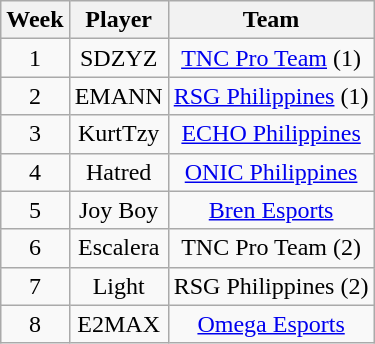<table class="wikitable" style="text-align: center;">
<tr>
<th>Week</th>
<th>Player</th>
<th>Team</th>
</tr>
<tr>
<td>1</td>
<td>SDZYZ</td>
<td><a href='#'>TNC Pro Team</a> (1)</td>
</tr>
<tr>
<td>2</td>
<td>EMANN</td>
<td><a href='#'>RSG Philippines</a> (1)</td>
</tr>
<tr>
<td>3</td>
<td>KurtTzy</td>
<td><a href='#'>ECHO Philippines</a></td>
</tr>
<tr>
<td>4</td>
<td>Hatred</td>
<td><a href='#'>ONIC Philippines</a></td>
</tr>
<tr>
<td>5</td>
<td>Joy Boy</td>
<td><a href='#'>Bren Esports</a></td>
</tr>
<tr>
<td>6</td>
<td>Escalera</td>
<td>TNC Pro Team (2)</td>
</tr>
<tr>
<td>7</td>
<td>Light</td>
<td>RSG Philippines (2)</td>
</tr>
<tr>
<td>8</td>
<td>E2MAX</td>
<td><a href='#'>Omega Esports</a></td>
</tr>
</table>
